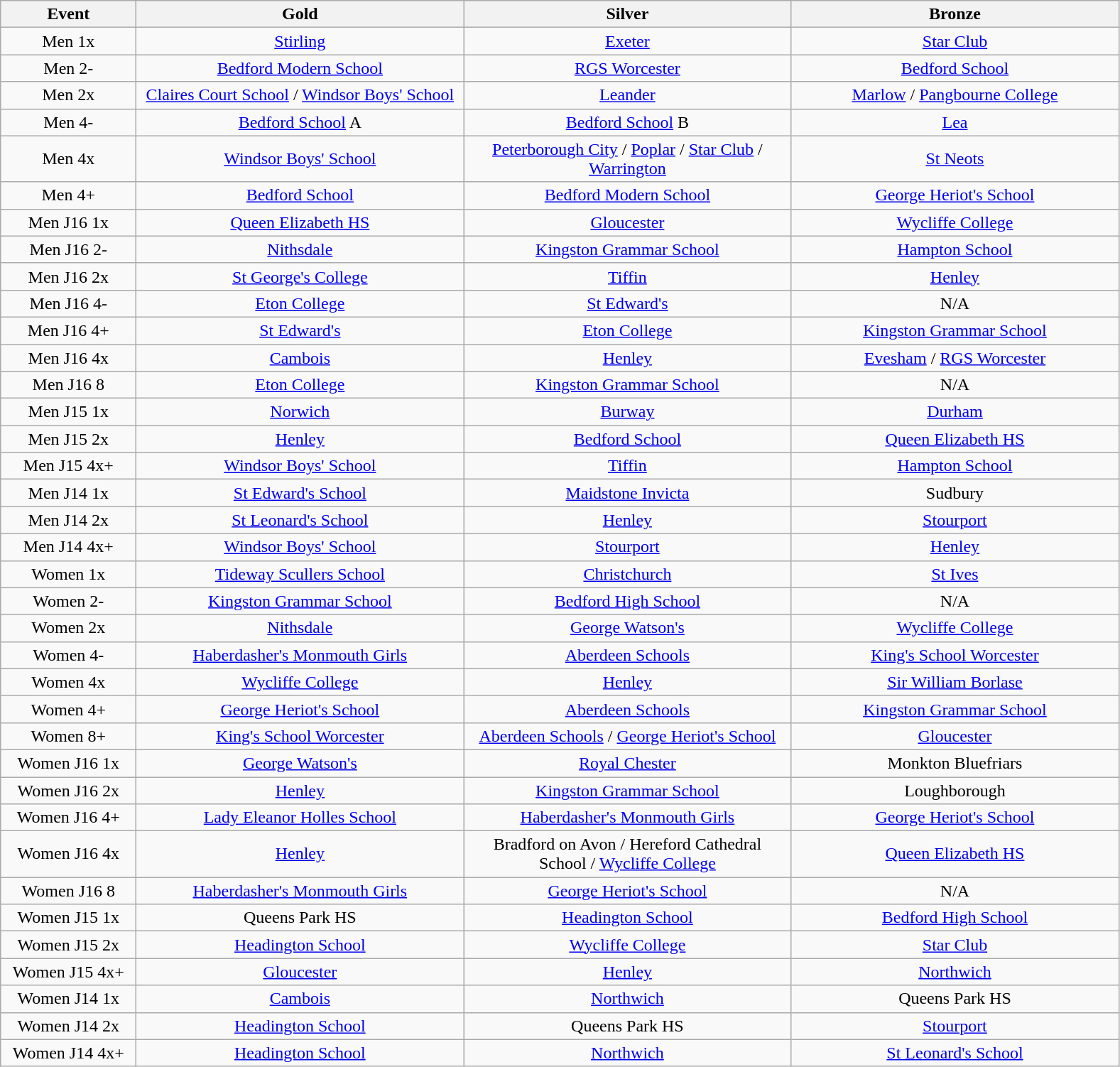<table class="wikitable" style="text-align:center">
<tr>
<th width=120>Event</th>
<th width=300>Gold</th>
<th width=300>Silver</th>
<th width=300>Bronze</th>
</tr>
<tr>
<td>Men 1x</td>
<td><a href='#'>Stirling</a></td>
<td><a href='#'>Exeter</a></td>
<td><a href='#'>Star Club</a></td>
</tr>
<tr>
<td>Men 2-</td>
<td><a href='#'>Bedford Modern School</a></td>
<td><a href='#'>RGS Worcester</a></td>
<td><a href='#'>Bedford School</a></td>
</tr>
<tr>
<td>Men 2x</td>
<td><a href='#'>Claires Court School</a>  / <a href='#'>Windsor Boys' School</a></td>
<td><a href='#'>Leander</a></td>
<td><a href='#'>Marlow</a> / <a href='#'>Pangbourne College</a></td>
</tr>
<tr>
<td>Men 4-</td>
<td><a href='#'>Bedford School</a> A</td>
<td><a href='#'>Bedford School</a> B</td>
<td><a href='#'>Lea</a></td>
</tr>
<tr>
<td>Men 4x</td>
<td><a href='#'>Windsor Boys' School</a></td>
<td><a href='#'>Peterborough City</a> / <a href='#'>Poplar</a> / <a href='#'>Star Club</a> / <a href='#'>Warrington</a></td>
<td><a href='#'>St Neots</a></td>
</tr>
<tr>
<td>Men 4+</td>
<td><a href='#'>Bedford School</a></td>
<td><a href='#'>Bedford Modern School</a></td>
<td><a href='#'>George Heriot's School</a></td>
</tr>
<tr>
<td>Men J16 1x</td>
<td><a href='#'>Queen Elizabeth HS</a></td>
<td><a href='#'>Gloucester</a></td>
<td><a href='#'>Wycliffe College</a></td>
</tr>
<tr>
<td>Men J16 2-</td>
<td><a href='#'>Nithsdale</a></td>
<td><a href='#'>Kingston Grammar School</a></td>
<td><a href='#'>Hampton School</a></td>
</tr>
<tr>
<td>Men J16 2x</td>
<td><a href='#'>St George's College</a></td>
<td><a href='#'>Tiffin</a></td>
<td><a href='#'>Henley</a></td>
</tr>
<tr>
<td>Men J16 4-</td>
<td><a href='#'>Eton College</a></td>
<td><a href='#'>St Edward's</a></td>
<td>N/A</td>
</tr>
<tr>
<td>Men J16 4+</td>
<td><a href='#'>St Edward's</a></td>
<td><a href='#'>Eton College</a></td>
<td><a href='#'>Kingston Grammar School</a></td>
</tr>
<tr>
<td>Men J16 4x</td>
<td><a href='#'>Cambois</a></td>
<td><a href='#'>Henley</a></td>
<td><a href='#'>Evesham</a> / <a href='#'>RGS Worcester</a></td>
</tr>
<tr>
<td>Men J16 8</td>
<td><a href='#'>Eton College</a></td>
<td><a href='#'>Kingston Grammar School</a></td>
<td>N/A</td>
</tr>
<tr>
<td>Men J15 1x</td>
<td><a href='#'>Norwich</a></td>
<td><a href='#'>Burway</a></td>
<td><a href='#'>Durham</a></td>
</tr>
<tr>
<td>Men J15 2x</td>
<td><a href='#'>Henley</a></td>
<td><a href='#'>Bedford School</a></td>
<td><a href='#'>Queen Elizabeth HS</a></td>
</tr>
<tr>
<td>Men J15 4x+</td>
<td><a href='#'>Windsor Boys' School</a></td>
<td><a href='#'>Tiffin</a></td>
<td><a href='#'>Hampton School</a></td>
</tr>
<tr>
<td>Men J14 1x</td>
<td><a href='#'>St Edward's School</a></td>
<td><a href='#'>Maidstone Invicta</a></td>
<td>Sudbury</td>
</tr>
<tr>
<td>Men J14 2x</td>
<td><a href='#'>St Leonard's School</a></td>
<td><a href='#'>Henley</a></td>
<td><a href='#'>Stourport</a></td>
</tr>
<tr>
<td>Men J14 4x+</td>
<td><a href='#'>Windsor Boys' School</a></td>
<td><a href='#'>Stourport</a></td>
<td><a href='#'>Henley</a></td>
</tr>
<tr>
<td>Women 1x</td>
<td><a href='#'>Tideway Scullers School</a></td>
<td><a href='#'>Christchurch</a></td>
<td><a href='#'>St Ives</a></td>
</tr>
<tr>
<td>Women 2-</td>
<td><a href='#'>Kingston Grammar School</a></td>
<td><a href='#'>Bedford High School</a></td>
<td>N/A</td>
</tr>
<tr>
<td>Women 2x</td>
<td><a href='#'>Nithsdale</a></td>
<td><a href='#'>George Watson's</a></td>
<td><a href='#'>Wycliffe College</a></td>
</tr>
<tr>
<td>Women 4-</td>
<td><a href='#'>Haberdasher's Monmouth Girls</a></td>
<td><a href='#'>Aberdeen Schools</a></td>
<td><a href='#'>King's School Worcester</a></td>
</tr>
<tr>
<td>Women 4x</td>
<td><a href='#'>Wycliffe College</a></td>
<td><a href='#'>Henley</a></td>
<td><a href='#'>Sir William Borlase</a></td>
</tr>
<tr>
<td>Women 4+</td>
<td><a href='#'>George Heriot's School</a></td>
<td><a href='#'>Aberdeen Schools</a></td>
<td><a href='#'>Kingston Grammar School</a></td>
</tr>
<tr>
<td>Women 8+</td>
<td><a href='#'>King's School Worcester</a></td>
<td><a href='#'>Aberdeen Schools</a> / <a href='#'>George Heriot's School</a></td>
<td><a href='#'>Gloucester</a></td>
</tr>
<tr>
<td>Women J16 1x</td>
<td><a href='#'>George Watson's</a></td>
<td><a href='#'>Royal Chester</a></td>
<td>Monkton Bluefriars</td>
</tr>
<tr>
<td>Women J16 2x</td>
<td><a href='#'>Henley</a></td>
<td><a href='#'>Kingston Grammar School</a></td>
<td>Loughborough</td>
</tr>
<tr>
<td>Women J16 4+</td>
<td><a href='#'>Lady Eleanor Holles School</a></td>
<td><a href='#'>Haberdasher's Monmouth Girls</a></td>
<td><a href='#'>George Heriot's School</a></td>
</tr>
<tr>
<td>Women J16 4x</td>
<td><a href='#'>Henley</a></td>
<td>Bradford on Avon / Hereford Cathedral School / <a href='#'>Wycliffe College</a></td>
<td><a href='#'>Queen Elizabeth HS</a></td>
</tr>
<tr>
<td>Women J16 8</td>
<td><a href='#'>Haberdasher's Monmouth Girls</a></td>
<td><a href='#'>George Heriot's School</a></td>
<td>N/A</td>
</tr>
<tr>
<td>Women J15 1x</td>
<td>Queens Park HS</td>
<td><a href='#'>Headington School</a></td>
<td><a href='#'>Bedford High School</a></td>
</tr>
<tr>
<td>Women J15 2x</td>
<td><a href='#'>Headington School</a></td>
<td><a href='#'>Wycliffe College</a></td>
<td><a href='#'>Star Club</a></td>
</tr>
<tr>
<td>Women J15 4x+</td>
<td><a href='#'>Gloucester</a></td>
<td><a href='#'>Henley</a></td>
<td><a href='#'>Northwich</a></td>
</tr>
<tr>
<td>Women J14 1x</td>
<td><a href='#'>Cambois</a></td>
<td><a href='#'>Northwich</a></td>
<td>Queens Park HS</td>
</tr>
<tr>
<td>Women J14 2x</td>
<td><a href='#'>Headington School</a></td>
<td>Queens Park HS</td>
<td><a href='#'>Stourport</a></td>
</tr>
<tr>
<td>Women J14 4x+</td>
<td><a href='#'>Headington School</a></td>
<td><a href='#'>Northwich</a></td>
<td><a href='#'>St Leonard's School</a></td>
</tr>
</table>
